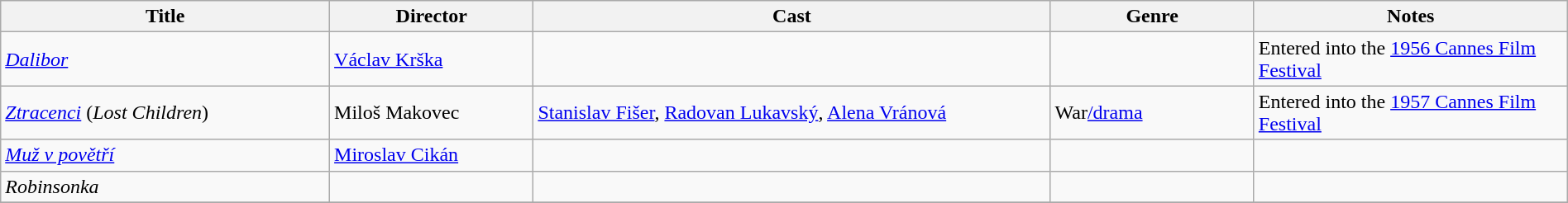<table class="wikitable" style="width:100%;">
<tr>
<th style="width:21%;">Title</th>
<th style="width:13%;">Director</th>
<th style="width:33%;">Cast</th>
<th style="width:13%;">Genre</th>
<th style="width:20%;">Notes</th>
</tr>
<tr>
<td><em><a href='#'>Dalibor</a></em></td>
<td><a href='#'>Václav Krška</a></td>
<td></td>
<td></td>
<td>Entered into the <a href='#'>1956 Cannes Film Festival</a></td>
</tr>
<tr>
<td><em><a href='#'>Ztracenci</a></em> (<em>Lost Children</em>)</td>
<td>Miloš Makovec</td>
<td><a href='#'>Stanislav Fišer</a>, <a href='#'>Radovan Lukavský</a>, <a href='#'>Alena Vránová</a></td>
<td>War<a href='#'>/drama</a></td>
<td>Entered into the <a href='#'>1957 Cannes Film Festival</a></td>
</tr>
<tr>
<td><em><a href='#'>Muž v povětří</a></em></td>
<td><a href='#'>Miroslav Cikán</a></td>
<td></td>
<td></td>
<td></td>
</tr>
<tr>
<td><em>Robinsonka</em></td>
<td></td>
<td></td>
<td></td>
<td></td>
</tr>
<tr>
</tr>
</table>
